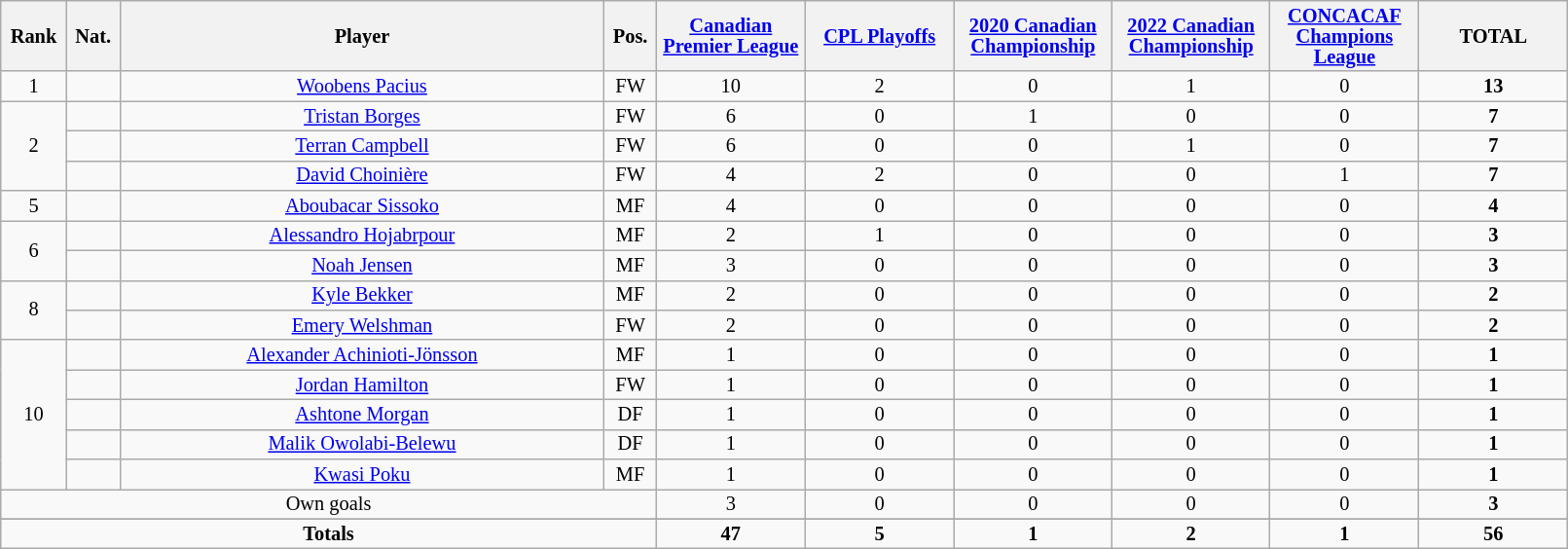<table class="wikitable sortable alternance" style="font-size:85%; text-align:center; line-height:14px; width:85%;">
<tr>
<th width=10>Rank</th>
<th width=10>Nat.</th>
<th scope="col" style="width:275px;">Player</th>
<th width=10>Pos.</th>
<th width=80><a href='#'>Canadian Premier League</a></th>
<th width=80><a href='#'>CPL Playoffs</a></th>
<th width=80><a href='#'>2020 Canadian Championship</a></th>
<th width=80><a href='#'>2022 Canadian Championship</a></th>
<th width=80><a href='#'>CONCACAF Champions League</a></th>
<th width=80>TOTAL</th>
</tr>
<tr>
<td>1</td>
<td></td>
<td><a href='#'>Woobens Pacius</a></td>
<td>FW</td>
<td>10</td>
<td>2</td>
<td>0</td>
<td>1</td>
<td>0</td>
<td><strong>13</strong></td>
</tr>
<tr>
<td rowspan="3">2</td>
<td></td>
<td><a href='#'>Tristan Borges</a></td>
<td>FW</td>
<td>6</td>
<td>0</td>
<td>1</td>
<td>0</td>
<td>0</td>
<td><strong>7</strong></td>
</tr>
<tr>
<td></td>
<td><a href='#'>Terran Campbell</a></td>
<td>FW</td>
<td>6</td>
<td>0</td>
<td>0</td>
<td>1</td>
<td>0</td>
<td><strong>7</strong></td>
</tr>
<tr>
<td></td>
<td><a href='#'>David Choinière</a></td>
<td>FW</td>
<td>4</td>
<td>2</td>
<td>0</td>
<td>0</td>
<td>1</td>
<td><strong>7</strong></td>
</tr>
<tr>
<td>5</td>
<td></td>
<td><a href='#'>Aboubacar Sissoko</a></td>
<td>MF</td>
<td>4</td>
<td>0</td>
<td>0</td>
<td>0</td>
<td>0</td>
<td><strong>4</strong></td>
</tr>
<tr>
<td rowspan="2">6</td>
<td></td>
<td><a href='#'>Alessandro Hojabrpour</a></td>
<td>MF</td>
<td>2</td>
<td>1</td>
<td>0</td>
<td>0</td>
<td>0</td>
<td><strong>3</strong></td>
</tr>
<tr>
<td></td>
<td><a href='#'>Noah Jensen</a></td>
<td>MF</td>
<td>3</td>
<td>0</td>
<td>0</td>
<td>0</td>
<td>0</td>
<td><strong>3</strong></td>
</tr>
<tr>
<td rowspan="2">8</td>
<td></td>
<td><a href='#'>Kyle Bekker</a></td>
<td>MF</td>
<td>2</td>
<td>0</td>
<td>0</td>
<td>0</td>
<td>0</td>
<td><strong>2</strong></td>
</tr>
<tr>
<td></td>
<td><a href='#'>Emery Welshman</a></td>
<td>FW</td>
<td>2</td>
<td>0</td>
<td>0</td>
<td>0</td>
<td>0</td>
<td><strong>2</strong></td>
</tr>
<tr>
<td rowspan="5">10</td>
<td></td>
<td><a href='#'>Alexander Achinioti-Jönsson</a></td>
<td>MF</td>
<td>1</td>
<td>0</td>
<td>0</td>
<td>0</td>
<td>0</td>
<td><strong>1</strong></td>
</tr>
<tr>
<td></td>
<td><a href='#'>Jordan Hamilton</a></td>
<td>FW</td>
<td>1</td>
<td>0</td>
<td>0</td>
<td>0</td>
<td>0</td>
<td><strong>1</strong></td>
</tr>
<tr>
<td></td>
<td><a href='#'>Ashtone Morgan</a></td>
<td>DF</td>
<td>1</td>
<td>0</td>
<td>0</td>
<td>0</td>
<td>0</td>
<td><strong>1</strong></td>
</tr>
<tr>
<td></td>
<td><a href='#'>Malik Owolabi-Belewu</a></td>
<td>DF</td>
<td>1</td>
<td>0</td>
<td>0</td>
<td>0</td>
<td>0</td>
<td><strong>1</strong></td>
</tr>
<tr>
<td></td>
<td><a href='#'>Kwasi Poku</a></td>
<td>MF</td>
<td>1</td>
<td>0</td>
<td>0</td>
<td>0</td>
<td>0</td>
<td><strong>1</strong></td>
</tr>
<tr>
<td colspan="4">Own goals</td>
<td>3</td>
<td>0</td>
<td>0</td>
<td>0</td>
<td>0</td>
<td><strong>3</strong></td>
</tr>
<tr>
</tr>
<tr class="sortbottom">
<td colspan="4"><strong>Totals</strong></td>
<td><strong>47</strong></td>
<td><strong>5</strong></td>
<td><strong>1</strong></td>
<td><strong>2</strong></td>
<td><strong>1</strong></td>
<td><strong>56</strong></td>
</tr>
</table>
